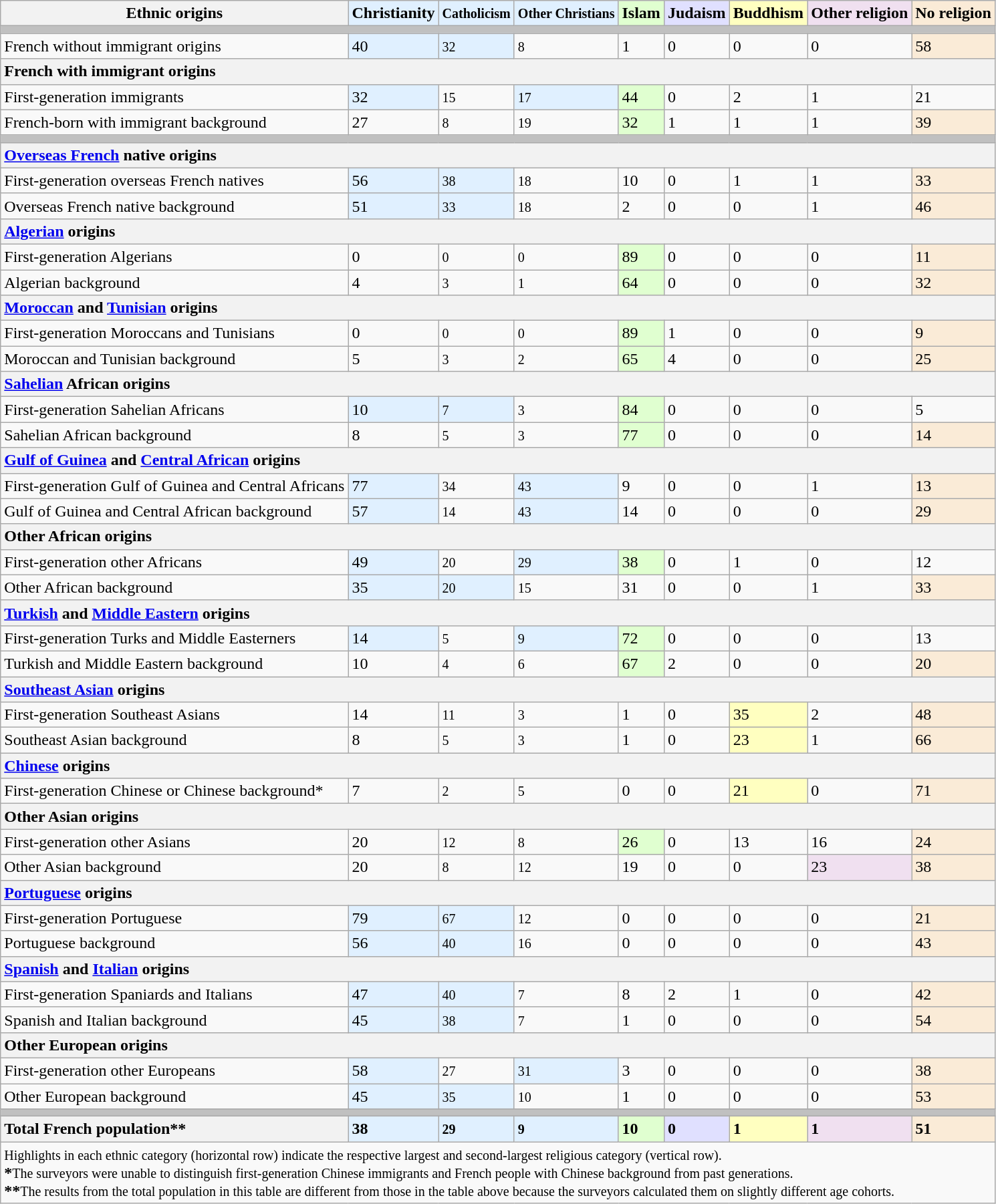<table class="wikitable">
<tr>
<th>Ethnic origins</th>
<th style="text-align:center; background:#E0F0FF;">Christianity</th>
<th style="text-align:center; background:#E0F0FF;"><small>Catholicism</small></th>
<th style="text-align:center; background:#E0F0FF;"><small>Other Christians</small></th>
<th style="text-align:center; background:#E0FFD0;">Islam</th>
<th style="text-align:center; background:#E0E0FF;">Judaism</th>
<th style="text-align:center; background:#FFFFC0;">Buddhism</th>
<th style="text-align:center; background:#F0E0F0;">Other religion</th>
<th style="text-align:center; background:#FAEBD7;">No religion</th>
</tr>
<tr>
<th colspan="10" style="background:#C0C0C0;"></th>
</tr>
<tr>
<td>French without immigrant origins</td>
<td style="background:#E0F0FF;">40</td>
<td style="background:#E0F0FF;"><small>32</small></td>
<td><small>8</small></td>
<td>1</td>
<td>0</td>
<td>0</td>
<td>0</td>
<td style="background:#FAEBD7;">58</td>
</tr>
<tr>
<th style="text-align:left;" colspan="9">French with immigrant origins</th>
</tr>
<tr>
<td>First-generation immigrants</td>
<td style="background:#E0F0FF;">32</td>
<td><small>15</small></td>
<td style="background:#E0F0FF;"><small>17</small></td>
<td style="background:#E0FFD0;">44</td>
<td>0</td>
<td>2</td>
<td>1</td>
<td>21</td>
</tr>
<tr>
<td>French-born with immigrant background</td>
<td>27</td>
<td><small>8</small></td>
<td><small>19</small></td>
<td style="background:#E0FFD0;">32</td>
<td>1</td>
<td>1</td>
<td>1</td>
<td style="background:#FAEBD7;">39</td>
</tr>
<tr>
<th colspan="10" style="background:#C0C0C0;"></th>
</tr>
<tr>
<th style="text-align:left;" colspan="9"><a href='#'>Overseas French</a> native origins</th>
</tr>
<tr>
<td>First-generation overseas French natives</td>
<td style="background:#E0F0FF;">56</td>
<td style="background:#E0F0FF;"><small>38</small></td>
<td><small>18</small></td>
<td>10</td>
<td>0</td>
<td>1</td>
<td>1</td>
<td style="background:#FAEBD7;">33</td>
</tr>
<tr>
<td>Overseas French native background</td>
<td style="background:#E0F0FF;">51</td>
<td style="background:#E0F0FF;"><small>33</small></td>
<td><small>18</small></td>
<td>2</td>
<td>0</td>
<td>0</td>
<td>1</td>
<td style="background:#FAEBD7;">46</td>
</tr>
<tr>
<th style="text-align:left;" colspan="9"><a href='#'>Algerian</a> origins</th>
</tr>
<tr>
<td>First-generation Algerians</td>
<td>0</td>
<td><small>0</small></td>
<td><small>0</small></td>
<td style="background:#E0FFD0;">89</td>
<td>0</td>
<td>0</td>
<td>0</td>
<td style="background:#FAEBD7;">11</td>
</tr>
<tr>
<td>Algerian background</td>
<td>4</td>
<td><small>3</small></td>
<td><small>1</small></td>
<td style="background:#E0FFD0;">64</td>
<td>0</td>
<td>0</td>
<td>0</td>
<td style="background:#FAEBD7;">32</td>
</tr>
<tr>
<th style="text-align:left;" colspan="9"><a href='#'>Moroccan</a> and <a href='#'>Tunisian</a> origins</th>
</tr>
<tr>
<td>First-generation Moroccans and Tunisians</td>
<td>0</td>
<td><small>0</small></td>
<td><small>0</small></td>
<td style="background:#E0FFD0;">89</td>
<td>1</td>
<td>0</td>
<td>0</td>
<td style="background:#FAEBD7;">9</td>
</tr>
<tr>
<td>Moroccan and Tunisian background</td>
<td>5</td>
<td><small>3</small></td>
<td><small>2</small></td>
<td style="background:#E0FFD0;">65</td>
<td>4</td>
<td>0</td>
<td>0</td>
<td style="background:#FAEBD7;">25</td>
</tr>
<tr>
<th style="text-align:left;" colspan="9"><a href='#'>Sahelian</a> African origins</th>
</tr>
<tr>
<td>First-generation Sahelian Africans</td>
<td style="background:#E0F0FF;">10</td>
<td style="background:#E0F0FF;"><small>7</small></td>
<td><small>3</small></td>
<td style="background:#E0FFD0;">84</td>
<td>0</td>
<td>0</td>
<td>0</td>
<td>5</td>
</tr>
<tr>
<td>Sahelian African background</td>
<td>8</td>
<td><small>5</small></td>
<td><small>3</small></td>
<td style="background:#E0FFD0;">77</td>
<td>0</td>
<td>0</td>
<td>0</td>
<td style="background:#FAEBD7;">14</td>
</tr>
<tr>
<th style="text-align:left;" colspan="9"><a href='#'>Gulf of Guinea</a> and <a href='#'>Central African</a> origins</th>
</tr>
<tr>
<td>First-generation Gulf of Guinea and Central Africans</td>
<td style="background:#E0F0FF;">77</td>
<td><small>34</small></td>
<td style="background:#E0F0FF;"><small>43</small></td>
<td>9</td>
<td>0</td>
<td>0</td>
<td>1</td>
<td style="background:#FAEBD7;">13</td>
</tr>
<tr>
<td>Gulf of Guinea and Central African background</td>
<td style="background:#E0F0FF;">57</td>
<td><small>14</small></td>
<td style="background:#E0F0FF;"><small>43</small></td>
<td>14</td>
<td>0</td>
<td>0</td>
<td>0</td>
<td style="background:#FAEBD7;">29</td>
</tr>
<tr>
<th style="text-align:left;" colspan="9">Other African origins</th>
</tr>
<tr>
<td>First-generation other Africans</td>
<td style="background:#E0F0FF;">49</td>
<td><small>20</small></td>
<td style="background:#E0F0FF;"><small>29</small></td>
<td style="background:#E0FFD0;">38</td>
<td>0</td>
<td>1</td>
<td>0</td>
<td>12</td>
</tr>
<tr>
<td>Other African background</td>
<td style="background:#E0F0FF;">35</td>
<td style="background:#E0F0FF;"><small>20</small></td>
<td><small>15</small></td>
<td>31</td>
<td>0</td>
<td>0</td>
<td>1</td>
<td style="background:#FAEBD7;">33</td>
</tr>
<tr>
<th style="text-align:left;" colspan="9"><a href='#'>Turkish</a> and <a href='#'>Middle Eastern</a> origins</th>
</tr>
<tr>
<td>First-generation Turks and Middle Easterners</td>
<td style="background:#E0F0FF;">14</td>
<td><small>5</small></td>
<td style="background:#E0F0FF;"><small>9</small></td>
<td style="background:#E0FFD0;">72</td>
<td>0</td>
<td>0</td>
<td>0</td>
<td>13</td>
</tr>
<tr>
<td>Turkish and Middle Eastern background</td>
<td>10</td>
<td><small>4</small></td>
<td><small>6</small></td>
<td style="background:#E0FFD0;">67</td>
<td>2</td>
<td>0</td>
<td>0</td>
<td style="background:#FAEBD7;">20</td>
</tr>
<tr>
<th style="text-align:left;" colspan="9"><a href='#'>Southeast Asian</a> origins</th>
</tr>
<tr>
<td>First-generation Southeast Asians</td>
<td>14</td>
<td><small>11</small></td>
<td><small>3</small></td>
<td>1</td>
<td>0</td>
<td style="background:#FFFFC0;">35</td>
<td>2</td>
<td style="background:#FAEBD7;">48</td>
</tr>
<tr>
<td>Southeast Asian background</td>
<td>8</td>
<td><small>5</small></td>
<td><small>3</small></td>
<td>1</td>
<td>0</td>
<td style="background:#FFFFC0;">23</td>
<td>1</td>
<td style="background:#FAEBD7;">66</td>
</tr>
<tr>
<th style="text-align:left;" colspan="9"><a href='#'>Chinese</a> origins</th>
</tr>
<tr>
<td>First-generation Chinese or Chinese background*</td>
<td>7</td>
<td><small>2</small></td>
<td><small>5</small></td>
<td>0</td>
<td>0</td>
<td style="background:#FFFFC0;">21</td>
<td>0</td>
<td style="background:#FAEBD7;">71</td>
</tr>
<tr>
<th style="text-align:left;" colspan="9">Other Asian origins</th>
</tr>
<tr>
<td>First-generation other Asians</td>
<td>20</td>
<td><small>12</small></td>
<td><small>8</small></td>
<td style="background:#E0FFD0;">26</td>
<td>0</td>
<td>13</td>
<td>16</td>
<td style="background:#FAEBD7;">24</td>
</tr>
<tr>
<td>Other Asian background</td>
<td>20</td>
<td><small>8</small></td>
<td><small>12</small></td>
<td>19</td>
<td>0</td>
<td>0</td>
<td style="background:#F0E0F0;">23</td>
<td style="background:#FAEBD7;">38</td>
</tr>
<tr>
<th style="text-align:left;" colspan="9"><a href='#'>Portuguese</a> origins</th>
</tr>
<tr>
<td>First-generation Portuguese</td>
<td style="background:#E0F0FF;">79</td>
<td style="background:#E0F0FF;"><small>67</small></td>
<td><small>12</small></td>
<td>0</td>
<td>0</td>
<td>0</td>
<td>0</td>
<td style="background:#FAEBD7;">21</td>
</tr>
<tr>
<td>Portuguese background</td>
<td style="background:#E0F0FF;">56</td>
<td style="background:#E0F0FF;"><small>40</small></td>
<td><small>16</small></td>
<td>0</td>
<td>0</td>
<td>0</td>
<td>0</td>
<td style="background:#FAEBD7;">43</td>
</tr>
<tr>
<th style="text-align:left;" colspan="9"><a href='#'>Spanish</a> and <a href='#'>Italian</a> origins</th>
</tr>
<tr>
<td>First-generation Spaniards and Italians</td>
<td style="background:#E0F0FF;">47</td>
<td style="background:#E0F0FF;"><small>40</small></td>
<td><small>7</small></td>
<td>8</td>
<td>2</td>
<td>1</td>
<td>0</td>
<td style="background:#FAEBD7;">42</td>
</tr>
<tr>
<td>Spanish and Italian background</td>
<td style="background:#E0F0FF;">45</td>
<td style="background:#E0F0FF;"><small>38</small></td>
<td><small>7</small></td>
<td>1</td>
<td>0</td>
<td>0</td>
<td>0</td>
<td style="background:#FAEBD7;">54</td>
</tr>
<tr>
<th style="text-align:left;" colspan="9">Other European origins</th>
</tr>
<tr>
<td>First-generation other Europeans</td>
<td style="background:#E0F0FF;">58</td>
<td><small>27</small></td>
<td style="background:#E0F0FF;"><small>31</small></td>
<td>3</td>
<td>0</td>
<td>0</td>
<td>0</td>
<td style="background:#FAEBD7;">38</td>
</tr>
<tr>
<td>Other European background</td>
<td style="background:#E0F0FF;">45</td>
<td style="background:#E0F0FF;"><small>35</small></td>
<td><small>10</small></td>
<td>1</td>
<td>0</td>
<td>0</td>
<td>0</td>
<td style="background:#FAEBD7;">53</td>
</tr>
<tr>
<th colspan="10" style="background:#C0C0C0;"></th>
</tr>
<tr>
<th style="text-align:left;">Total French population**</th>
<th style="text-align:left; background:#E0F0FF;">38</th>
<th style="text-align:left; background:#E0F0FF;"><small>29</small></th>
<th style="text-align:left; background:#E0F0FF;"><small>9</small></th>
<th style="text-align:left; background:#E0FFD0;">10</th>
<th style="text-align:left; background:#E0E0FF;">0</th>
<th style="text-align:left; background:#FFFFC0;">1</th>
<th style="text-align:left; background:#F0E0F0;">1</th>
<th style="text-align:left; background:#FAEBD7;">51</th>
</tr>
<tr>
<td colspan="10"><small>Highlights in each ethnic category (horizontal row) indicate the respective largest and second-largest religious category (vertical row).</small><br><strong>*</strong><small>The surveyors were unable to distinguish first-generation Chinese immigrants and French people with Chinese background from past generations.</small><br><strong>**</strong><small>The results from the total population in this table are different from those in the table above because the surveyors calculated them on slightly different age cohorts.</small></td>
</tr>
</table>
